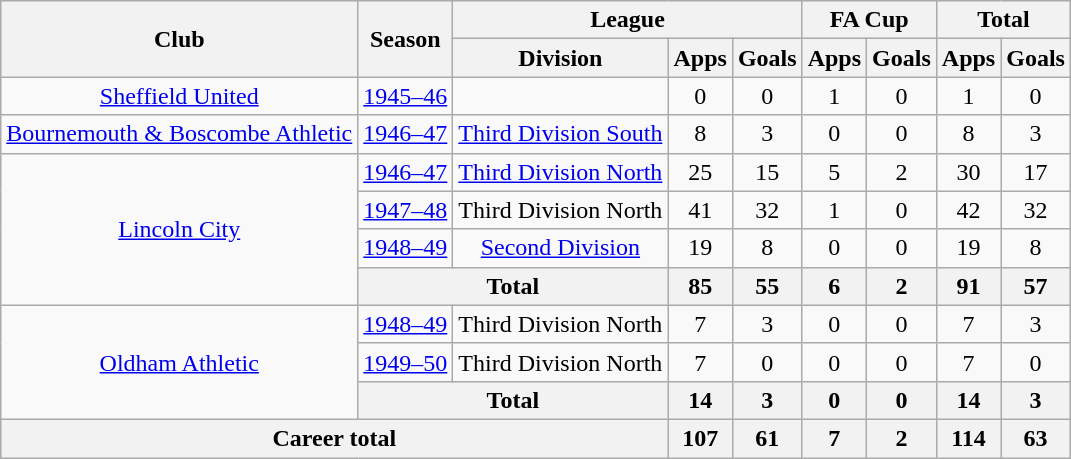<table class="wikitable" style="text-align: center;">
<tr>
<th rowspan="2">Club</th>
<th rowspan="2">Season</th>
<th colspan="3">League</th>
<th colspan="2">FA Cup</th>
<th colspan="2">Total</th>
</tr>
<tr>
<th>Division</th>
<th>Apps</th>
<th>Goals</th>
<th>Apps</th>
<th>Goals</th>
<th>Apps</th>
<th>Goals</th>
</tr>
<tr>
<td><a href='#'>Sheffield United</a></td>
<td><a href='#'>1945–46</a></td>
<td></td>
<td>0</td>
<td>0</td>
<td>1</td>
<td>0</td>
<td>1</td>
<td>0</td>
</tr>
<tr>
<td><a href='#'>Bournemouth & Boscombe Athletic</a></td>
<td><a href='#'>1946–47</a></td>
<td><a href='#'>Third Division South</a></td>
<td>8</td>
<td>3</td>
<td>0</td>
<td>0</td>
<td>8</td>
<td>3</td>
</tr>
<tr>
<td rowspan="4"><a href='#'>Lincoln City</a></td>
<td><a href='#'>1946–47</a></td>
<td><a href='#'>Third Division North</a></td>
<td>25</td>
<td>15</td>
<td>5</td>
<td>2</td>
<td>30</td>
<td>17</td>
</tr>
<tr>
<td><a href='#'>1947–48</a></td>
<td>Third Division North</td>
<td>41</td>
<td>32</td>
<td>1</td>
<td>0</td>
<td>42</td>
<td>32</td>
</tr>
<tr>
<td><a href='#'>1948–49</a></td>
<td><a href='#'>Second Division</a></td>
<td>19</td>
<td>8</td>
<td>0</td>
<td>0</td>
<td>19</td>
<td>8</td>
</tr>
<tr>
<th colspan="2">Total</th>
<th>85</th>
<th>55</th>
<th>6</th>
<th>2</th>
<th>91</th>
<th>57</th>
</tr>
<tr>
<td rowspan="3"><a href='#'>Oldham Athletic</a></td>
<td><a href='#'>1948–49</a></td>
<td>Third Division North</td>
<td>7</td>
<td>3</td>
<td>0</td>
<td>0</td>
<td>7</td>
<td>3</td>
</tr>
<tr>
<td><a href='#'>1949–50</a></td>
<td>Third Division North</td>
<td>7</td>
<td>0</td>
<td>0</td>
<td>0</td>
<td>7</td>
<td>0</td>
</tr>
<tr>
<th colspan="2">Total</th>
<th>14</th>
<th>3</th>
<th>0</th>
<th>0</th>
<th>14</th>
<th>3</th>
</tr>
<tr>
<th colspan="3">Career total</th>
<th>107</th>
<th>61</th>
<th>7</th>
<th>2</th>
<th>114</th>
<th>63</th>
</tr>
</table>
